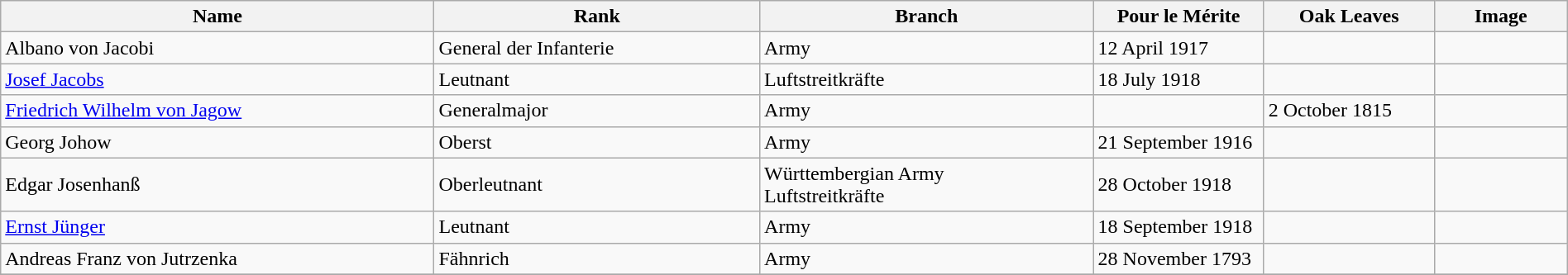<table class="wikitable" style="width:100%;">
<tr>
<th>Name</th>
<th>Rank</th>
<th>Branch</th>
<th width="130">Pour le Mérite</th>
<th width="130">Oak Leaves</th>
<th width="100">Image</th>
</tr>
<tr>
<td>Albano von Jacobi</td>
<td>General der Infanterie</td>
<td>Army</td>
<td>12 April 1917</td>
<td></td>
<td></td>
</tr>
<tr>
<td><a href='#'>Josef Jacobs</a></td>
<td>Leutnant</td>
<td>Luftstreitkräfte</td>
<td>18 July 1918</td>
<td></td>
<td></td>
</tr>
<tr>
<td><a href='#'>Friedrich Wilhelm von Jagow</a></td>
<td>Generalmajor</td>
<td>Army</td>
<td></td>
<td>2 October 1815</td>
<td></td>
</tr>
<tr>
<td>Georg Johow</td>
<td>Oberst</td>
<td>Army</td>
<td>21 September 1916</td>
<td></td>
<td></td>
</tr>
<tr>
<td>Edgar Josenhanß</td>
<td>Oberleutnant</td>
<td>Württembergian Army<br>Luftstreitkräfte</td>
<td>28 October 1918</td>
<td></td>
<td></td>
</tr>
<tr>
<td><a href='#'>Ernst Jünger</a></td>
<td>Leutnant</td>
<td>Army</td>
<td>18 September 1918</td>
<td></td>
<td></td>
</tr>
<tr>
<td>Andreas Franz von Jutrzenka</td>
<td>Fähnrich</td>
<td>Army</td>
<td>28 November 1793</td>
<td></td>
<td></td>
</tr>
<tr>
</tr>
</table>
